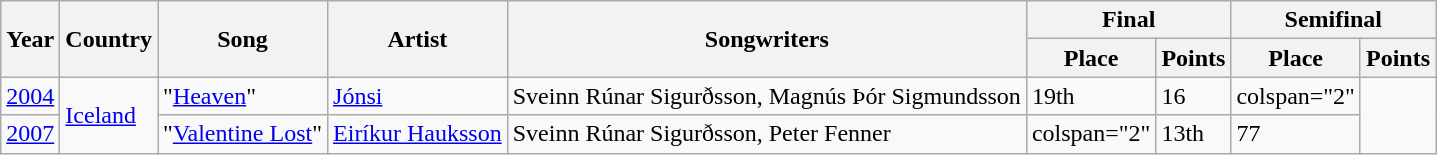<table class="wikitable">
<tr>
<th rowspan="2">Year</th>
<th rowspan="2">Country</th>
<th rowspan="2">Song</th>
<th rowspan="2">Artist</th>
<th rowspan="2">Songwriters</th>
<th colspan="2">Final</th>
<th colspan="2">Semifinal</th>
</tr>
<tr>
<th>Place</th>
<th>Points</th>
<th>Place</th>
<th>Points</th>
</tr>
<tr>
<td><a href='#'>2004</a></td>
<td rowspan="2"> <a href='#'>Iceland</a></td>
<td>"<a href='#'>Heaven</a>"</td>
<td><a href='#'>Jónsi</a></td>
<td>Sveinn Rúnar Sigurðsson, Magnús Þór Sigmundsson</td>
<td>19th</td>
<td>16</td>
<td>colspan="2" </td>
</tr>
<tr>
<td><a href='#'>2007</a></td>
<td>"<a href='#'>Valentine Lost</a>"</td>
<td><a href='#'>Eiríkur Hauksson</a></td>
<td>Sveinn Rúnar Sigurðsson, Peter Fenner</td>
<td>colspan="2" </td>
<td>13th</td>
<td>77</td>
</tr>
</table>
